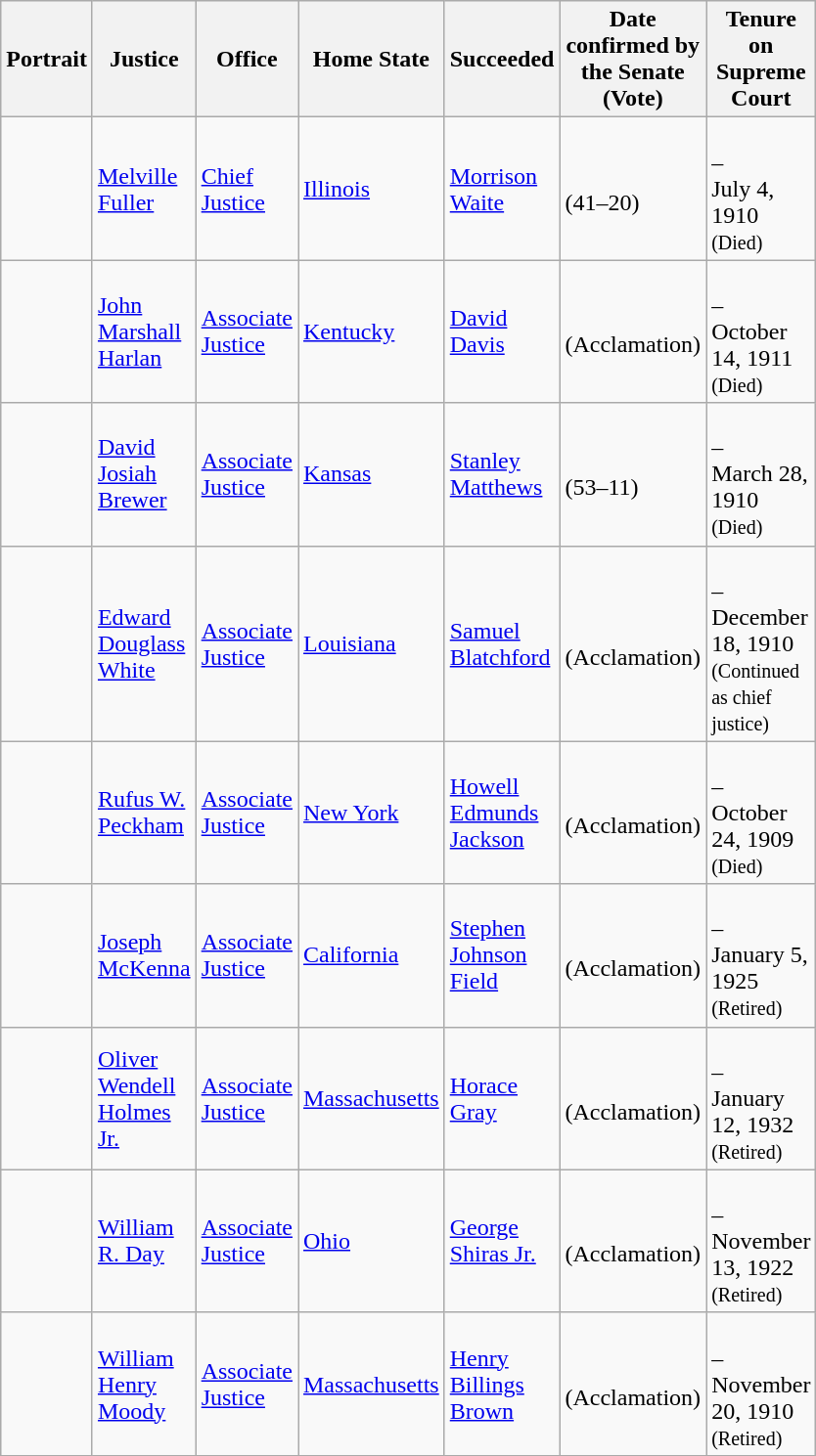<table class="wikitable sortable">
<tr>
<th scope="col" style="width: 10px;">Portrait</th>
<th scope="col" style="width: 10px;">Justice</th>
<th scope="col" style="width: 10px;">Office</th>
<th scope="col" style="width: 10px;">Home State</th>
<th scope="col" style="width: 10px;">Succeeded</th>
<th scope="col" style="width: 10px;">Date confirmed by the Senate<br>(Vote)</th>
<th scope="col" style="width: 10px;">Tenure on Supreme Court</th>
</tr>
<tr>
<td></td>
<td><a href='#'>Melville Fuller</a></td>
<td><a href='#'>Chief Justice</a></td>
<td><a href='#'>Illinois</a></td>
<td><a href='#'>Morrison Waite</a></td>
<td><br>(41–20)</td>
<td><br>–<br>July 4, 1910<br><small>(Died)</small></td>
</tr>
<tr>
<td></td>
<td><a href='#'>John Marshall Harlan</a></td>
<td><a href='#'>Associate Justice</a></td>
<td><a href='#'>Kentucky</a></td>
<td><a href='#'>David Davis</a></td>
<td><br>(Acclamation)</td>
<td><br>–<br>October 14, 1911<br><small>(Died)</small></td>
</tr>
<tr>
<td></td>
<td><a href='#'>David Josiah Brewer</a></td>
<td><a href='#'>Associate Justice</a></td>
<td><a href='#'>Kansas</a></td>
<td><a href='#'>Stanley Matthews</a></td>
<td><br>(53–11)</td>
<td><br>–<br>March 28, 1910<br><small>(Died)</small></td>
</tr>
<tr>
<td></td>
<td><a href='#'>Edward Douglass White</a></td>
<td><a href='#'>Associate Justice</a></td>
<td><a href='#'>Louisiana</a></td>
<td><a href='#'>Samuel Blatchford</a></td>
<td><br>(Acclamation)</td>
<td><br>–<br>December 18, 1910<br><small>(Continued as chief justice)</small></td>
</tr>
<tr>
<td></td>
<td><a href='#'>Rufus W. Peckham</a></td>
<td><a href='#'>Associate Justice</a></td>
<td><a href='#'>New York</a></td>
<td><a href='#'>Howell Edmunds Jackson</a></td>
<td><br>(Acclamation)</td>
<td><br>–<br>October 24, 1909<br><small>(Died)</small></td>
</tr>
<tr>
<td></td>
<td><a href='#'>Joseph McKenna</a></td>
<td><a href='#'>Associate Justice</a></td>
<td><a href='#'>California</a></td>
<td><a href='#'>Stephen Johnson Field</a></td>
<td><br>(Acclamation)</td>
<td><br>–<br>January 5, 1925<br><small>(Retired)</small></td>
</tr>
<tr>
<td></td>
<td><a href='#'>Oliver Wendell Holmes Jr.</a></td>
<td><a href='#'>Associate Justice</a></td>
<td><a href='#'>Massachusetts</a></td>
<td><a href='#'>Horace Gray</a></td>
<td><br>(Acclamation)</td>
<td><br>–<br>January 12, 1932<br><small>(Retired)</small></td>
</tr>
<tr>
<td></td>
<td><a href='#'>William R. Day</a></td>
<td><a href='#'>Associate Justice</a></td>
<td><a href='#'>Ohio</a></td>
<td><a href='#'>George Shiras Jr.</a></td>
<td><br>(Acclamation)</td>
<td><br>–<br>November 13, 1922<br><small>(Retired)</small></td>
</tr>
<tr>
<td></td>
<td><a href='#'>William Henry Moody</a></td>
<td><a href='#'>Associate Justice</a></td>
<td><a href='#'>Massachusetts</a></td>
<td><a href='#'>Henry Billings Brown</a></td>
<td><br>(Acclamation)</td>
<td><br>–<br>November 20, 1910<br><small>(Retired)</small></td>
</tr>
<tr>
</tr>
</table>
